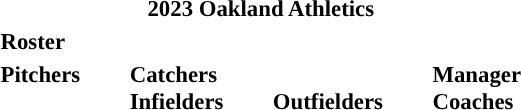<table class="toccolours" style="font-size: 95%;">
<tr>
<th colspan="10">2023 Oakland Athletics</th>
</tr>
<tr>
<td colspan="10"><strong>Roster</strong></td>
</tr>
<tr>
<td valign="top"><strong>Pitchers</strong><br>





































</td>
<td style="width:25px;"></td>
<td valign="top"><strong>Catchers</strong><br>



<strong>Infielders</strong>









</td>
<td style="width:25px;"></td>
<td valign="top"><br><strong>Outfielders</strong>








</td>
<td style="width:25px;"></td>
<td valign="top"><strong>Manager</strong><br>
<strong>Coaches</strong>
 
 
 
 
 
 
 
 
 
 </td>
</tr>
</table>
